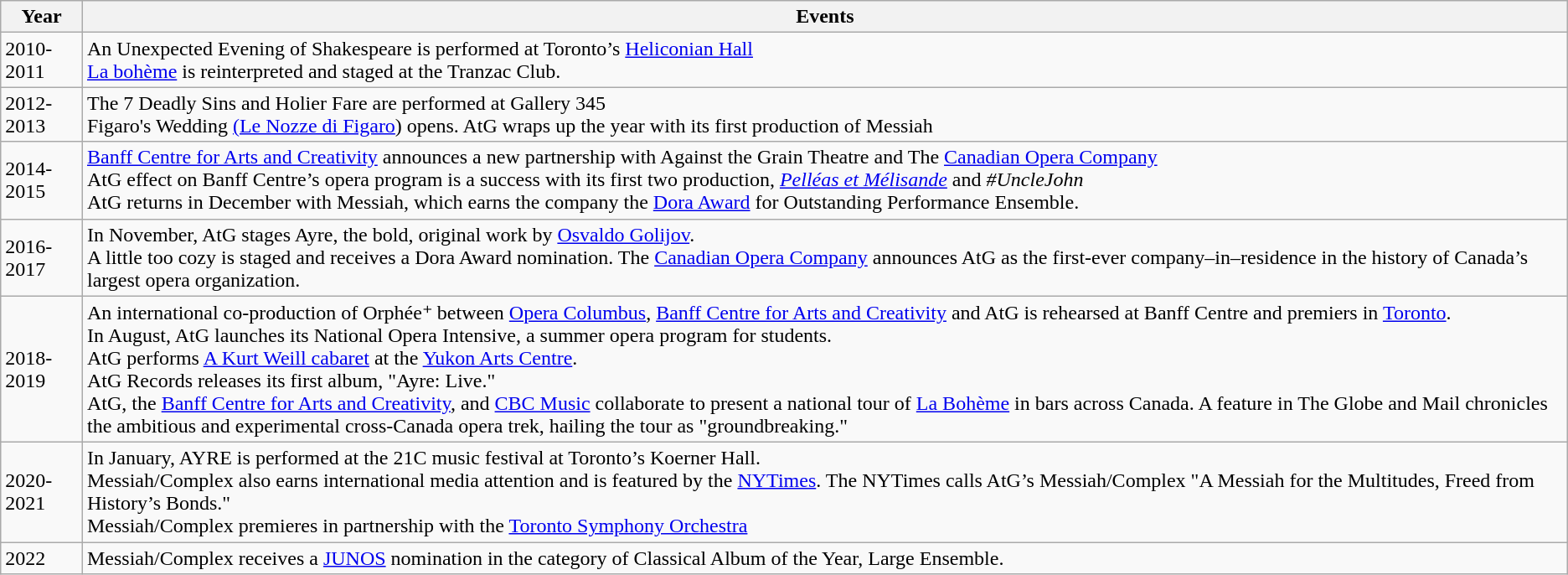<table class="wikitable mw-collapsible mw-collapsed">
<tr>
<th>Year</th>
<th>Events</th>
</tr>
<tr>
<td>2010-2011</td>
<td>An Unexpected Evening of Shakespeare is performed at Toronto’s <a href='#'>Heliconian Hall</a><br><a href='#'>La bohème</a> is reinterpreted and staged at the Tranzac Club.</td>
</tr>
<tr>
<td>2012-2013</td>
<td>The 7 Deadly Sins and Holier Fare are performed at Gallery 345<br>Figaro's Wedding <a href='#'>(Le Nozze di Figaro</a>) opens.
AtG wraps up the year with its first production of Messiah</td>
</tr>
<tr>
<td>2014-2015</td>
<td><a href='#'>Banff Centre for Arts and Creativity</a> announces a new partnership with Against the Grain Theatre and The <a href='#'>Canadian Opera Company</a><br>AtG effect on Banff Centre’s opera program is a success with its first two production, <em><a href='#'>Pelléas et Mélisande</a></em> and <em>#UncleJohn</em><br>AtG returns in December with Messiah, which earns the company the <a href='#'>Dora Award</a> for Outstanding Performance Ensemble.</td>
</tr>
<tr>
<td>2016-2017</td>
<td>In November, AtG stages Ayre, the bold, original work by <a href='#'>Osvaldo Golijov</a>.<br>A little too cozy is staged and receives a Dora Award nomination.
The <a href='#'>Canadian Opera Company</a> announces AtG as the first-ever company–in–residence in the history of Canada’s largest opera organization.</td>
</tr>
<tr>
<td>2018-2019</td>
<td>An international co-production of Orphée⁺ between <a href='#'>Opera Columbus</a>, <a href='#'>Banff Centre for Arts and Creativity</a> and AtG is rehearsed at Banff Centre and premiers in <a href='#'>Toronto</a>.<br>In August, AtG launches its National Opera Intensive, a summer opera program for students.<br>AtG performs <a href='#'>A Kurt Weill cabaret</a> at the <a href='#'>Yukon Arts Centre</a>.<br>AtG Records releases its first album, "Ayre: Live."<br>AtG, the <a href='#'>Banff Centre for Arts and Creativity</a>, and <a href='#'>CBC Music</a> collaborate to present a national tour of <a href='#'>La Bohème</a> in bars across Canada. A feature in The Globe and Mail chronicles the ambitious and experimental cross-Canada opera trek, hailing the tour as "groundbreaking."</td>
</tr>
<tr>
<td>2020-2021</td>
<td>In January, AYRE is performed at the 21C music festival at Toronto’s Koerner Hall.<br>Messiah/Complex also earns international media attention and is featured by the <a href='#'>NYTimes</a>. The NYTimes calls AtG’s Messiah/Complex "A Messiah for the Multitudes, Freed from History’s Bonds."<br>Messiah/Complex premieres in partnership with the <a href='#'>Toronto Symphony Orchestra</a></td>
</tr>
<tr>
<td>2022</td>
<td>Messiah/Complex receives a <a href='#'>JUNOS</a> nomination in the category of Classical Album  of the Year, Large Ensemble.</td>
</tr>
</table>
